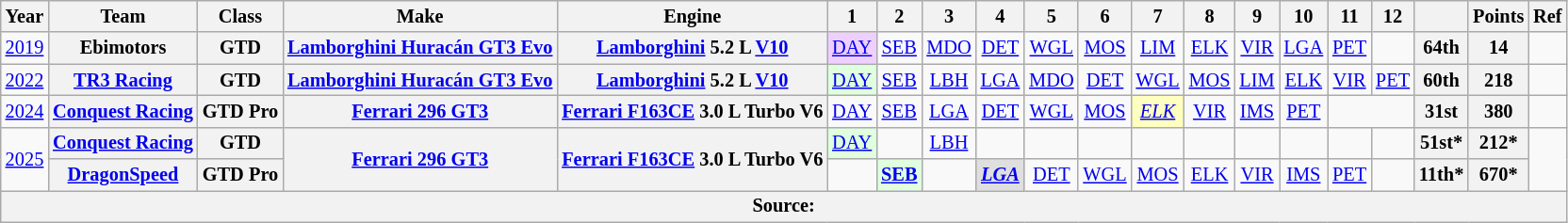<table class="wikitable" style="text-align:center; font-size:85%">
<tr>
<th>Year</th>
<th>Team</th>
<th>Class</th>
<th>Make</th>
<th>Engine</th>
<th>1</th>
<th>2</th>
<th>3</th>
<th>4</th>
<th>5</th>
<th>6</th>
<th>7</th>
<th>8</th>
<th>9</th>
<th>10</th>
<th>11</th>
<th>12</th>
<th></th>
<th>Points</th>
<th>Ref</th>
</tr>
<tr>
<td><a href='#'>2019</a></td>
<th>Ebimotors</th>
<th>GTD</th>
<th><a href='#'>Lamborghini Huracán GT3 Evo</a></th>
<th><a href='#'>Lamborghini</a> 5.2 L <a href='#'>V10</a></th>
<td style="background:#EFCFFF;"><a href='#'>DAY</a><br></td>
<td><a href='#'>SEB</a></td>
<td><a href='#'>MDO</a></td>
<td><a href='#'>DET</a></td>
<td><a href='#'>WGL</a></td>
<td><a href='#'>MOS</a></td>
<td><a href='#'>LIM</a></td>
<td><a href='#'>ELK</a></td>
<td><a href='#'>VIR</a></td>
<td><a href='#'>LGA</a></td>
<td><a href='#'>PET</a></td>
<td></td>
<th>64th</th>
<th>14</th>
<td></td>
</tr>
<tr>
<td><a href='#'>2022</a></td>
<th nowrap=""><a href='#'>TR3 Racing</a></th>
<th>GTD</th>
<th nowrap=""><a href='#'>Lamborghini Huracán GT3 Evo</a></th>
<th nowrap=""><a href='#'>Lamborghini</a> 5.2 L <a href='#'>V10</a></th>
<td style="background:#DFFFDF;"><a href='#'>DAY</a><br></td>
<td><a href='#'>SEB</a></td>
<td><a href='#'>LBH</a></td>
<td><a href='#'>LGA</a></td>
<td><a href='#'>MDO</a></td>
<td><a href='#'>DET</a></td>
<td><a href='#'>WGL</a></td>
<td><a href='#'>MOS</a></td>
<td><a href='#'>LIM</a></td>
<td><a href='#'>ELK</a></td>
<td><a href='#'>VIR</a></td>
<td><a href='#'>PET</a></td>
<th>60th</th>
<th>218</th>
<td></td>
</tr>
<tr>
<td><a href='#'>2024</a></td>
<th nowrap><a href='#'>Conquest Racing</a></th>
<th nowrap>GTD Pro</th>
<th nowrap><a href='#'>Ferrari 296 GT3</a></th>
<th nowrap><a href='#'>Ferrari F163CE</a> 3.0 L Turbo V6</th>
<td><a href='#'>DAY</a></td>
<td><a href='#'>SEB</a></td>
<td><a href='#'>LGA</a></td>
<td><a href='#'>DET</a></td>
<td><a href='#'>WGL</a></td>
<td><a href='#'>MOS</a></td>
<td style="background:#FFFFBF;"><em><a href='#'>ELK</a></em><br></td>
<td><a href='#'>VIR</a></td>
<td><a href='#'>IMS</a></td>
<td><a href='#'>PET</a></td>
<td colspan=2></td>
<th>31st</th>
<th>380</th>
<td></td>
</tr>
<tr>
<td rowspan=2><a href='#'>2025</a></td>
<th><a href='#'>Conquest Racing</a></th>
<th>GTD</th>
<th rowspan=2><a href='#'>Ferrari 296 GT3</a></th>
<th rowspan=2><a href='#'>Ferrari F163CE</a> 3.0 L Turbo V6</th>
<td style="background:#DFFFDF;"><a href='#'>DAY</a><br></td>
<td></td>
<td><a href='#'>LBH</a></td>
<td></td>
<td></td>
<td></td>
<td></td>
<td></td>
<td></td>
<td></td>
<td></td>
<td></td>
<th>51st*</th>
<th>212*</th>
<td rowspan=2></td>
</tr>
<tr>
<th><a href='#'>DragonSpeed</a></th>
<th>GTD Pro</th>
<td></td>
<td style="background:#DFFFDF;"><strong><a href='#'>SEB</a></strong><br></td>
<td></td>
<td style="background:#DFDFDF;"><strong><em><a href='#'>LGA</a></em></strong><br></td>
<td><a href='#'>DET</a></td>
<td><a href='#'>WGL</a></td>
<td><a href='#'>MOS</a></td>
<td><a href='#'>ELK</a></td>
<td><a href='#'>VIR</a></td>
<td><a href='#'>IMS</a></td>
<td><a href='#'>PET</a></td>
<td></td>
<th>11th*</th>
<th>670*</th>
</tr>
<tr>
<th colspan="20">Source:</th>
</tr>
</table>
